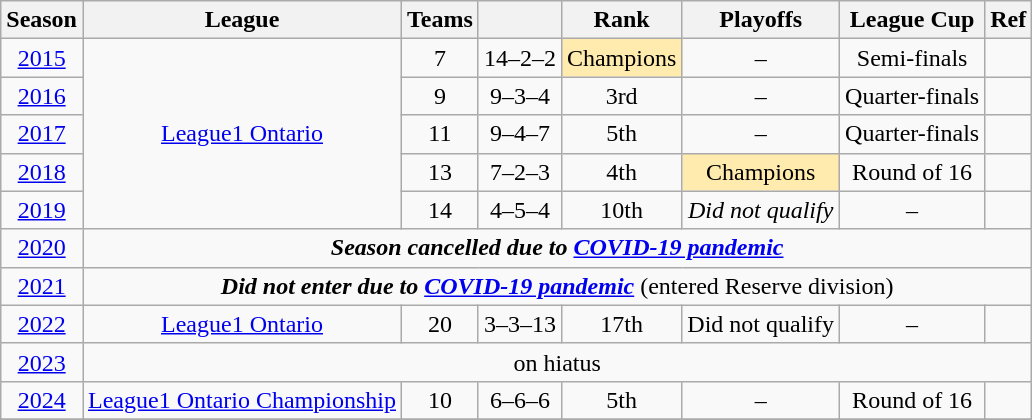<table class="wikitable" style="text-align: center;">
<tr>
<th>Season</th>
<th>League</th>
<th>Teams</th>
<th></th>
<th>Rank</th>
<th>Playoffs</th>
<th>League Cup</th>
<th>Ref</th>
</tr>
<tr>
<td><a href='#'>2015</a></td>
<td rowspan="5"><a href='#'>League1 Ontario</a></td>
<td>7</td>
<td>14–2–2</td>
<td bgcolor="FFEBAD">Champions</td>
<td>–</td>
<td>Semi-finals</td>
<td></td>
</tr>
<tr>
<td><a href='#'>2016</a></td>
<td>9</td>
<td>9–3–4</td>
<td>3rd</td>
<td>–</td>
<td>Quarter-finals</td>
<td></td>
</tr>
<tr>
<td><a href='#'>2017</a></td>
<td>11</td>
<td>9–4–7</td>
<td>5th</td>
<td>–</td>
<td>Quarter-finals</td>
<td></td>
</tr>
<tr>
<td><a href='#'>2018</a></td>
<td>13</td>
<td>7–2–3</td>
<td>4th</td>
<td bgcolor="FFEBAD">Champions</td>
<td>Round of 16</td>
<td></td>
</tr>
<tr>
<td><a href='#'>2019</a></td>
<td>14</td>
<td>4–5–4</td>
<td>10th</td>
<td><em>Did not qualify</em></td>
<td>–</td>
<td></td>
</tr>
<tr>
<td><a href='#'>2020</a></td>
<td colspan="7"><strong><em>Season cancelled due to <a href='#'>COVID-19 pandemic</a></em></strong></td>
</tr>
<tr>
<td><a href='#'>2021</a></td>
<td colspan="7"><strong><em>Did not enter due to <a href='#'>COVID-19 pandemic</a></em></strong> (entered Reserve division)</td>
</tr>
<tr>
<td><a href='#'>2022</a></td>
<td rowspan="1"><a href='#'>League1 Ontario</a></td>
<td>20</td>
<td>3–3–13</td>
<td>17th</td>
<td>Did not qualify</td>
<td>–</td>
<td></td>
</tr>
<tr>
<td><a href='#'>2023</a></td>
<td colspan="7">on hiatus</td>
</tr>
<tr>
<td><a href='#'>2024</a></td>
<td><a href='#'>League1 Ontario Championship</a></td>
<td>10</td>
<td>6–6–6</td>
<td>5th</td>
<td>–</td>
<td>Round of 16</td>
<td></td>
</tr>
<tr>
</tr>
</table>
